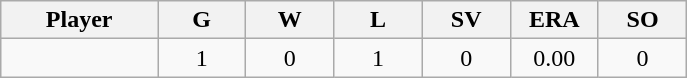<table class="wikitable sortable">
<tr>
<th bgcolor="#DDDDFF" width="16%">Player</th>
<th bgcolor="#DDDDFF" width="9%">G</th>
<th bgcolor="#DDDDFF" width="9%">W</th>
<th bgcolor="#DDDDFF" width="9%">L</th>
<th bgcolor="#DDDDFF" width="9%">SV</th>
<th bgcolor="#DDDDFF" width="9%">ERA</th>
<th bgcolor="#DDDDFF" width="9%">SO</th>
</tr>
<tr align="center">
<td></td>
<td>1</td>
<td>0</td>
<td>1</td>
<td>0</td>
<td>0.00</td>
<td>0</td>
</tr>
</table>
